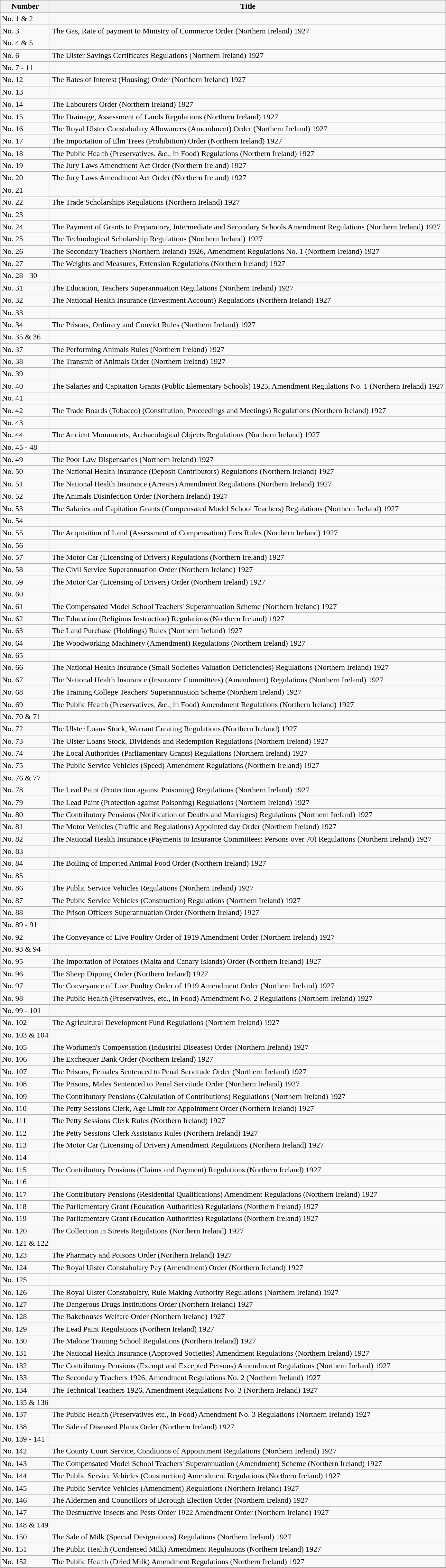<table class="wikitable collapsible">
<tr>
<th>Number</th>
<th>Title</th>
</tr>
<tr>
<td>No. 1 & 2</td>
<td></td>
</tr>
<tr>
<td>No. 3</td>
<td>The Gas, Rate of payment to Ministry of Commerce Order (Northern Ireland) 1927</td>
</tr>
<tr>
<td>No. 4 & 5</td>
<td></td>
</tr>
<tr>
<td>No. 6</td>
<td>The Ulster Savings Certificates Regulations (Northern Ireland) 1927</td>
</tr>
<tr>
<td>No. 7 - 11</td>
<td></td>
</tr>
<tr>
<td>No. 12</td>
<td>The Rates of Interest (Housing) Order (Northern Ireland) 1927</td>
</tr>
<tr>
<td>No. 13</td>
<td></td>
</tr>
<tr>
<td>No. 14</td>
<td>The Labourers Order (Northern Ireland) 1927</td>
</tr>
<tr>
<td>No. 15</td>
<td>The Drainage, Assessment of Lands Regulations (Northern Ireland) 1927</td>
</tr>
<tr>
<td>No. 16</td>
<td>The Royal Ulster Constabulary Allowances (Amendment) Order (Northern Ireland) 1927</td>
</tr>
<tr>
<td>No. 17</td>
<td>The Importation of Elm Trees (Prohibition) Order (Northern Ireland) 1927</td>
</tr>
<tr>
<td>No. 18</td>
<td>The Public Health (Preservatives, &c., in Food) Regulations (Northern Ireland) 1927</td>
</tr>
<tr>
<td>No. 19</td>
<td>The Jury Laws Amendment Act Order (Northern Ireland) 1927</td>
</tr>
<tr>
<td>No. 20</td>
<td>The Jury Laws Amendment Act Order (Northern Ireland) 1927</td>
</tr>
<tr>
<td>No. 21</td>
<td></td>
</tr>
<tr>
<td>No. 22</td>
<td>The Trade Scholarships Regulations (Northern Ireland) 1927</td>
</tr>
<tr>
<td>No. 23</td>
<td></td>
</tr>
<tr>
<td>No. 24</td>
<td>The Payment of Grants to Preparatory, Intermediate and Secondary Schools Amendment Regulations (Northern Ireland) 1927</td>
</tr>
<tr>
<td>No. 25</td>
<td>The Technological Scholarship Regulations (Northern Ireland) 1927</td>
</tr>
<tr>
<td>No. 26</td>
<td>The Secondary Teachers (Northern Ireland) 1926, Amendment Regulations No. 1 (Northern Ireland) 1927</td>
</tr>
<tr>
<td>No. 27</td>
<td>The Weights and Measures, Extension Regulations (Northern Ireland) 1927</td>
</tr>
<tr>
<td>No. 28 - 30</td>
<td></td>
</tr>
<tr>
<td>No. 31</td>
<td>The Education, Teachers Superannuation Regulations (Northern Ireland) 1927</td>
</tr>
<tr>
<td>No. 32</td>
<td>The National Health Insurance (Investment Account) Regulations (Northern Ireland) 1927</td>
</tr>
<tr>
<td>No. 33</td>
<td></td>
</tr>
<tr>
<td>No. 34</td>
<td>The Prisons, Ordinary and Convict Rules (Northern Ireland) 1927</td>
</tr>
<tr>
<td>No. 35 & 36</td>
<td></td>
</tr>
<tr>
<td>No. 37</td>
<td>The Performing Animals Rules (Northern Ireland) 1927</td>
</tr>
<tr>
<td>No. 38</td>
<td>The Transmit of Animals Order (Northern Ireland) 1927</td>
</tr>
<tr>
<td>No. 39</td>
<td></td>
</tr>
<tr>
<td>No. 40</td>
<td>The Salaries and Capitation Grants (Public Elementary Schools) 1925, Amendment Regulations No. 1 (Northern Ireland) 1927</td>
</tr>
<tr>
<td>No. 41</td>
<td></td>
</tr>
<tr>
<td>No. 42</td>
<td>The Trade Boards (Tobacco) (Constitution, Proceedings and Meetings) Regulations (Northern Ireland) 1927</td>
</tr>
<tr>
<td>No. 43</td>
<td></td>
</tr>
<tr>
<td>No. 44</td>
<td>The Ancient Monuments, Archaeological Objects Regulations (Northern Ireland) 1927</td>
</tr>
<tr>
<td>No. 45 - 48</td>
<td></td>
</tr>
<tr>
<td>No. 49</td>
<td>The Poor Law Dispensaries (Northern Ireland) 1927</td>
</tr>
<tr>
<td>No. 50</td>
<td>The National Health Insurance (Deposit Contributors) Regulations (Northern Ireland) 1927</td>
</tr>
<tr>
<td>No. 51</td>
<td>The National Health Insurance (Arrears) Amendment Regulations (Northern Ireland) 1927</td>
</tr>
<tr>
<td>No. 52</td>
<td>The Animals Disinfection Order (Northern Ireland) 1927</td>
</tr>
<tr>
<td>No. 53</td>
<td>The Salaries and Capitation Grants (Compensated Model School Teachers) Regulations (Northern Ireland) 1927</td>
</tr>
<tr>
<td>No. 54</td>
<td></td>
</tr>
<tr>
<td>No. 55</td>
<td>The Acquisition of Land (Assessment of Compensation) Fees Rules (Northern Ireland) 1927</td>
</tr>
<tr>
<td>No. 56</td>
<td></td>
</tr>
<tr>
<td>No. 57</td>
<td>The Motor Car (Licensing of Drivers) Regulations (Northern Ireland) 1927</td>
</tr>
<tr>
<td>No. 58</td>
<td>The Civil Service Superannuation Order (Northern Ireland) 1927</td>
</tr>
<tr>
<td>No. 59</td>
<td>The Motor Car (Licensing of Drivers) Order (Northern Ireland) 1927</td>
</tr>
<tr>
<td>No. 60</td>
<td></td>
</tr>
<tr>
<td>No. 61</td>
<td>The Compensated Model School Teachers' Superannuation Scheme (Northern Ireland) 1927</td>
</tr>
<tr>
<td>No. 62</td>
<td>The Education (Religious Instruction) Regulations (Northern Ireland) 1927</td>
</tr>
<tr>
<td>No. 63</td>
<td>The Land Purchase (Holdings) Rules (Northern Ireland) 1927</td>
</tr>
<tr>
<td>No. 64</td>
<td>The Woodworking Machinery (Amendment) Regulations (Northern Ireland) 1927</td>
</tr>
<tr>
<td>No. 65</td>
<td></td>
</tr>
<tr>
<td>No. 66</td>
<td>The National Health Insurance (Small Societies Valuation Deficiencies) Regulations (Northern Ireland) 1927</td>
</tr>
<tr>
<td>No. 67</td>
<td>The National Health Insurance (Insurance Committees) (Amendment) Regulations (Northern Ireland) 1927</td>
</tr>
<tr>
<td>No. 68</td>
<td>The Training College Teachers' Superannuation Scheme (Northern Ireland) 1927</td>
</tr>
<tr>
<td>No. 69</td>
<td>The Public Health (Preservatives, &c., in Food) Amendment Regulations (Northern Ireland) 1927</td>
</tr>
<tr>
<td>No. 70 & 71</td>
<td></td>
</tr>
<tr>
<td>No. 72</td>
<td>The Ulster Loans Stock, Warrant Creating Regulations (Northern Ireland) 1927</td>
</tr>
<tr>
<td>No. 73</td>
<td>The Ulster Loans Stock, Dividends and Redemption Regulations (Northern Ireland) 1927</td>
</tr>
<tr>
<td>No. 74</td>
<td>The Local Authorities (Parliamentary Grants) Regulations (Northern Ireland) 1927</td>
</tr>
<tr>
<td>No. 75</td>
<td>The Public Service Vehicles (Speed) Amendment Regulations (Northern Ireland) 1927</td>
</tr>
<tr>
<td>No. 76 & 77</td>
<td></td>
</tr>
<tr>
<td>No. 78</td>
<td>The Lead Paint (Protection against Poisoning) Regulations (Northern Ireland) 1927</td>
</tr>
<tr>
<td>No. 79</td>
<td>The Lead Paint (Protection against Poisoning) Regulations (Northern Ireland) 1927</td>
</tr>
<tr>
<td>No. 80</td>
<td>The Contributory Pensions (Notification of Deaths and Marriages) Regulations (Northern Ireland) 1927</td>
</tr>
<tr>
<td>No. 81</td>
<td>The Motor Vehicles (Traffic and Regulations) Appointed day Order (Northern Ireland) 1927</td>
</tr>
<tr>
<td>No. 82</td>
<td>The National Health Insurance (Payments to Insurance Committees: Persons over 70) Regulations (Northern Ireland) 1927</td>
</tr>
<tr>
<td>No. 83</td>
<td></td>
</tr>
<tr>
<td>No. 84</td>
<td>The Boiling of Imported Animal Food Order (Northern Ireland) 1927</td>
</tr>
<tr>
<td>No. 85</td>
<td></td>
</tr>
<tr>
<td>No. 86</td>
<td>The Public Service Vehicles Regulations (Northern Ireland) 1927</td>
</tr>
<tr>
<td>No. 87</td>
<td>The Public Service Vehicles (Construction) Regulations (Northern Ireland) 1927</td>
</tr>
<tr>
<td>No. 88</td>
<td>The Prison Officers Superannuation Order (Northern Ireland) 1927</td>
</tr>
<tr>
<td>No. 89 - 91</td>
<td></td>
</tr>
<tr>
<td>No. 92</td>
<td>The Conveyance of Live Poultry Order of 1919 Amendment Order (Northern Ireland) 1927</td>
</tr>
<tr>
<td>No. 93 & 94</td>
<td></td>
</tr>
<tr>
<td>No. 95</td>
<td>The Importation of Potatoes (Malta and Canary Islands) Order (Northern Ireland) 1927</td>
</tr>
<tr>
<td>No. 96</td>
<td>The Sheep Dipping Order (Northern Ireland) 1927</td>
</tr>
<tr>
<td>No. 97</td>
<td>The Conveyance of Live Poultry Order of 1919 Amendment Order (Northern Ireland) 1927</td>
</tr>
<tr>
<td>No. 98</td>
<td>The Public Health (Preservatives, etc., in Food) Amendment No. 2 Regulations (Northern Ireland) 1927</td>
</tr>
<tr>
<td>No. 99 - 101</td>
<td></td>
</tr>
<tr>
<td>No. 102</td>
<td>The Agricultural Development Fund Regulations (Northern Ireland) 1927</td>
</tr>
<tr>
<td>No. 103 & 104</td>
<td></td>
</tr>
<tr>
<td>No. 105</td>
<td>The Workmen's Compensation (Industrial Diseases) Order (Northern Ireland) 1927</td>
</tr>
<tr>
<td>No. 106</td>
<td>The Exchequer Bank Order (Northern Ireland) 1927</td>
</tr>
<tr>
<td>No. 107</td>
<td>The Prisons, Females Sentenced to Penal Servitude Order (Northern Ireland) 1927</td>
</tr>
<tr>
<td>No. 108</td>
<td>The Prisons, Males Sentenced to Penal Servitude Order (Northern Ireland) 1927</td>
</tr>
<tr>
<td>No. 109</td>
<td>The Contributory Pensions (Calculation of Contributions) Regulations (Northern Ireland) 1927</td>
</tr>
<tr>
<td>No. 110</td>
<td>The Petty Sessions Clerk, Age Limit for Appointment Order (Northern Ireland) 1927</td>
</tr>
<tr>
<td>No. 111</td>
<td>The Petty Sessions Clerk Rules (Northern Ireland) 1927</td>
</tr>
<tr>
<td>No. 112</td>
<td>The Petty Sessions Clerk Assistants Rules (Northern Ireland) 1927</td>
</tr>
<tr>
<td>No. 113</td>
<td>The Motor Car (Licensing of Drivers) Amendment Regulations (Northern Ireland) 1927</td>
</tr>
<tr>
<td>No. 114</td>
<td></td>
</tr>
<tr>
<td>No. 115</td>
<td>The Contributory Pensions (Claims and Payment) Regulations (Northern Ireland) 1927</td>
</tr>
<tr>
<td>No. 116</td>
<td></td>
</tr>
<tr>
<td>No. 117</td>
<td>The Contributory Pensions (Residential Qualifications) Amendment Regulations (Northern Ireland) 1927</td>
</tr>
<tr>
<td>No. 118</td>
<td>The Parliamentary Grant (Education Authorities) Regulations (Northern Ireland) 1927</td>
</tr>
<tr>
<td>No. 119</td>
<td>The Parliamentary Grant (Education Authorities) Regulations (Northern Ireland) 1927</td>
</tr>
<tr>
<td>No. 120</td>
<td>The Collection in Streets Regulations (Northern Ireland) 1927</td>
</tr>
<tr>
<td>No. 121 & 122</td>
<td></td>
</tr>
<tr>
<td>No. 123</td>
<td>The Pharmacy and Poisons Order (Northern Ireland) 1927</td>
</tr>
<tr>
<td>No. 124</td>
<td>The Royal Ulster Constabulary Pay (Amendment) Order (Northern Ireland) 1927</td>
</tr>
<tr>
<td>No. 125</td>
<td></td>
</tr>
<tr>
<td>No. 126</td>
<td>The Royal Ulster Constabulary, Rule Making Authority Regulations (Northern Ireland) 1927</td>
</tr>
<tr>
<td>No. 127</td>
<td>The Dangerous Drugs Institutions Order (Northern Ireland) 1927</td>
</tr>
<tr>
<td>No. 128</td>
<td>The Bakehouses Welfare Order (Northern Ireland) 1927</td>
</tr>
<tr>
<td>No. 129</td>
<td>The Lead Paint Regulations (Northern Ireland) 1927</td>
</tr>
<tr>
<td>No. 130</td>
<td>The Malone Training School Regulations (Northern Ireland) 1927</td>
</tr>
<tr>
<td>No. 131</td>
<td>The National Health Insurance (Approved Societies) Amendment Regulations (Northern Ireland) 1927</td>
</tr>
<tr>
<td>No. 132</td>
<td>The Contributory Pensions (Exempt and Excepted Persons) Amendment Regulations (Northern Ireland) 1927</td>
</tr>
<tr>
<td>No. 133</td>
<td>The Secondary Teachers 1926, Amendment Regulations No. 2 (Northern Ireland) 1927</td>
</tr>
<tr>
<td>No. 134</td>
<td>The Technical Teachers 1926, Amendment Regulations No. 3 (Northern Ireland) 1927</td>
</tr>
<tr>
<td>No. 135 & 136</td>
<td></td>
</tr>
<tr>
<td>No. 137</td>
<td>The Public Health (Preservatives etc., in Food) Amendment No. 3 Regulations (Northern Ireland) 1927</td>
</tr>
<tr>
<td>No. 138</td>
<td>The Sale of Diseased Plants Order (Northern Ireland) 1927</td>
</tr>
<tr>
<td>No. 139 - 141</td>
<td></td>
</tr>
<tr>
<td>No. 142</td>
<td>The County Court Service, Conditions of Appointment Regulations (Northern Ireland) 1927</td>
</tr>
<tr>
<td>No. 143</td>
<td>The Compensated Model School Teachers' Superannuation (Amendment) Scheme (Northern Ireland) 1927</td>
</tr>
<tr>
<td>No. 144</td>
<td>The Public Service Vehicles (Construction) Amendment Regulations (Northern Ireland) 1927</td>
</tr>
<tr>
<td>No. 145</td>
<td>The Public Service Vehicles (Amendment) Regulations (Northern Ireland) 1927</td>
</tr>
<tr>
<td>No. 146</td>
<td>The Aldermen and Councillors of Borough Election Order (Northern Ireland) 1927</td>
</tr>
<tr>
<td>No. 147</td>
<td>The Destructive Insects and Pests Order 1922 Amendment Order (Northern Ireland) 1927</td>
</tr>
<tr>
<td>No. 148 & 149</td>
<td></td>
</tr>
<tr>
<td>No. 150</td>
<td>The Sale of Milk (Special Designations) Regulations (Northern Ireland) 1927</td>
</tr>
<tr>
<td>No. 151</td>
<td>The Public Health (Condensed Milk) Amendment Regulations (Northern Ireland) 1927</td>
</tr>
<tr>
<td>No. 152</td>
<td>The Public Health (Dried Milk) Amendment Regulations (Northern Ireland) 1927</td>
</tr>
</table>
